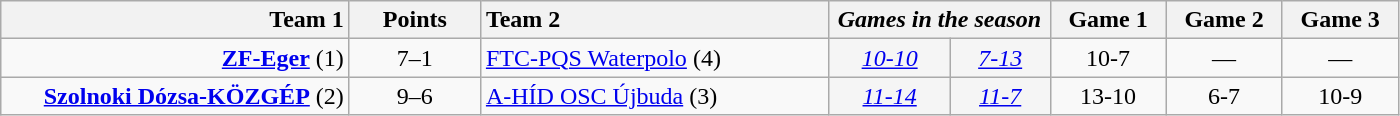<table class=wikitable style="text-align:center">
<tr>
<th style="width:225px; text-align:right;">Team 1</th>
<th style="width:80px;">Points</th>
<th style="width:225px; text-align:left;">Team 2</th>
<th colspan=2; style="width:140px;"><em>Games in the season</em></th>
<th style="width:70px;">Game 1</th>
<th style="width:70px;">Game 2</th>
<th style="width:70px;">Game 3</th>
</tr>
<tr>
<td style="text-align:right;"> <strong><a href='#'>ZF-Eger</a></strong> (1)</td>
<td>7–1</td>
<td style="text-align:left;"> <a href='#'>FTC-PQS Waterpolo</a> (4)</td>
<td bgcolor=#f5f5f5><em><a href='#'>10-10</a></em></td>
<td bgcolor=#f5f5f5><em><a href='#'>7-13</a> </em></td>
<td>10-7</td>
<td>—</td>
<td>—</td>
</tr>
<tr>
<td style="text-align:right;"> <strong><a href='#'>Szolnoki Dózsa-KÖZGÉP</a></strong> (2)</td>
<td>9–6</td>
<td style="text-align:left;"> <a href='#'>A-HÍD OSC Újbuda</a> (3)</td>
<td bgcolor=#f5f5f5><em><a href='#'>11-14</a> </em></td>
<td bgcolor=#f5f5f5><em><a href='#'>11-7</a> </em></td>
<td>13-10</td>
<td>6-7</td>
<td>10-9</td>
</tr>
</table>
